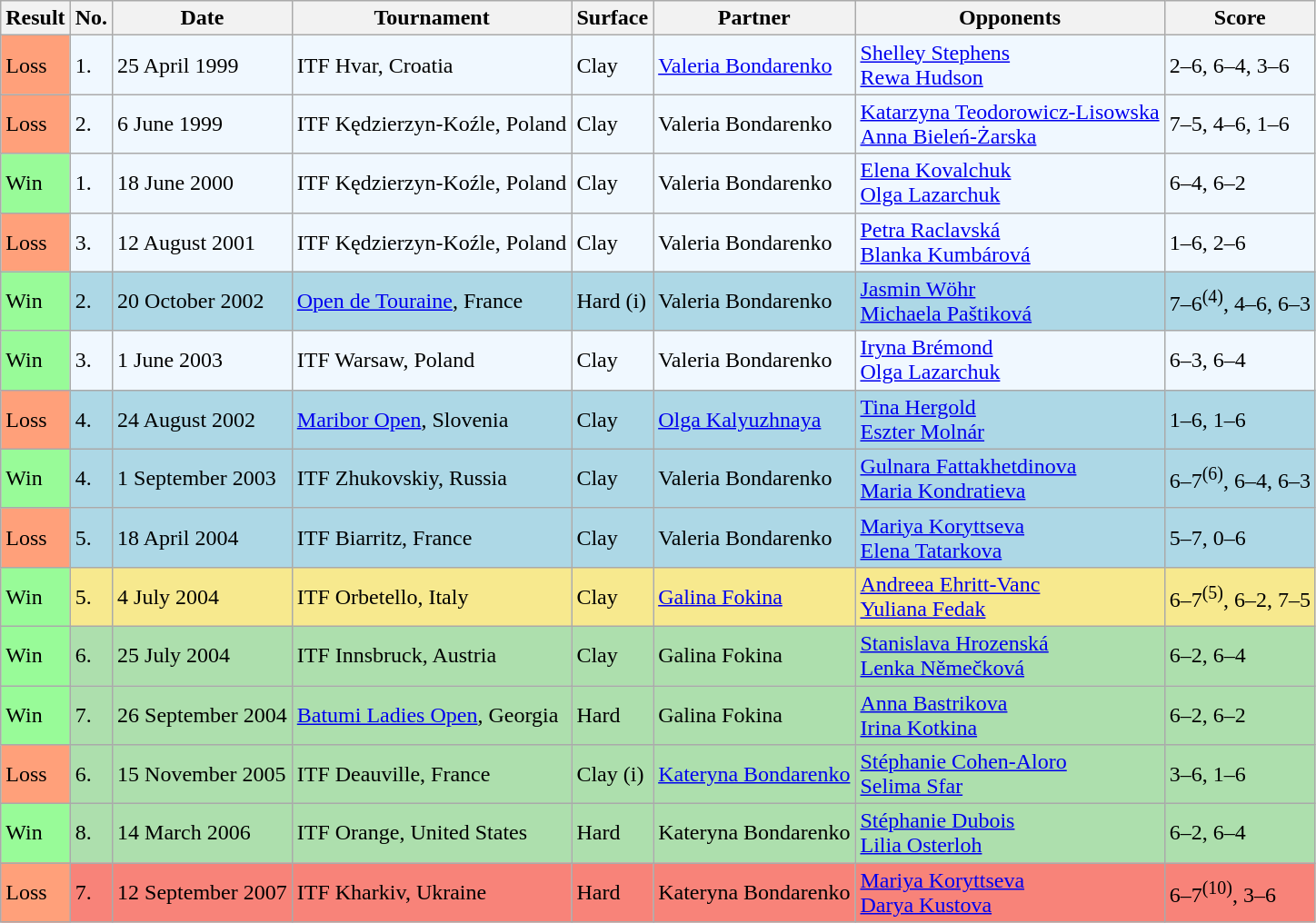<table class="sortable wikitable">
<tr>
<th>Result</th>
<th>No.</th>
<th>Date</th>
<th>Tournament</th>
<th>Surface</th>
<th>Partner</th>
<th>Opponents</th>
<th>Score</th>
</tr>
<tr bgcolor="#f0f8ff">
<td style="background:#ffa07a;">Loss</td>
<td>1.</td>
<td>25 April 1999</td>
<td>ITF Hvar, Croatia</td>
<td>Clay</td>
<td> <a href='#'>Valeria Bondarenko</a></td>
<td> <a href='#'>Shelley Stephens</a> <br>  <a href='#'>Rewa Hudson</a></td>
<td>2–6, 6–4, 3–6</td>
</tr>
<tr bgcolor="#f0f8ff">
<td style="background:#ffa07a;">Loss</td>
<td>2.</td>
<td>6 June 1999</td>
<td>ITF Kędzierzyn-Koźle, Poland</td>
<td>Clay</td>
<td> Valeria Bondarenko</td>
<td> <a href='#'>Katarzyna Teodorowicz-Lisowska</a> <br>  <a href='#'>Anna Bieleń-Żarska</a></td>
<td>7–5, 4–6, 1–6</td>
</tr>
<tr bgcolor="#f0f8ff">
<td style="background:#98fb98;">Win</td>
<td>1.</td>
<td>18 June 2000</td>
<td>ITF Kędzierzyn-Koźle, Poland</td>
<td>Clay</td>
<td> Valeria Bondarenko</td>
<td> <a href='#'>Elena Kovalchuk</a> <br>  <a href='#'>Olga Lazarchuk</a></td>
<td>6–4, 6–2</td>
</tr>
<tr bgcolor="#f0f8ff">
<td style="background:#ffa07a;">Loss</td>
<td>3.</td>
<td>12 August 2001</td>
<td>ITF Kędzierzyn-Koźle, Poland</td>
<td>Clay</td>
<td> Valeria Bondarenko</td>
<td> <a href='#'>Petra Raclavská</a> <br>  <a href='#'>Blanka Kumbárová</a></td>
<td>1–6, 2–6</td>
</tr>
<tr style="background:lightblue;">
<td style="background:#98fb98;">Win</td>
<td>2.</td>
<td>20 October 2002</td>
<td><a href='#'>Open de Touraine</a>, France</td>
<td>Hard (i)</td>
<td> Valeria Bondarenko</td>
<td> <a href='#'>Jasmin Wöhr</a> <br>  <a href='#'>Michaela Paštiková</a></td>
<td>7–6<sup>(4)</sup>, 4–6, 6–3</td>
</tr>
<tr bgcolor="#f0f8ff">
<td style="background:#98fb98;">Win</td>
<td>3.</td>
<td>1 June 2003</td>
<td>ITF Warsaw, Poland</td>
<td>Clay</td>
<td> Valeria Bondarenko</td>
<td> <a href='#'>Iryna Brémond</a> <br>  <a href='#'>Olga Lazarchuk</a></td>
<td>6–3, 6–4</td>
</tr>
<tr style="background:lightblue;">
<td style="background:#ffa07a;">Loss</td>
<td>4.</td>
<td>24 August 2002</td>
<td><a href='#'>Maribor Open</a>, Slovenia</td>
<td>Clay</td>
<td> <a href='#'>Olga Kalyuzhnaya</a></td>
<td> <a href='#'>Tina Hergold</a> <br>  <a href='#'>Eszter Molnár</a></td>
<td>1–6, 1–6</td>
</tr>
<tr style="background:lightblue;">
<td style="background:#98fb98;">Win</td>
<td>4.</td>
<td>1 September 2003</td>
<td>ITF Zhukovskiy, Russia</td>
<td>Clay</td>
<td> Valeria Bondarenko</td>
<td> <a href='#'>Gulnara Fattakhetdinova</a> <br>  <a href='#'>Maria Kondratieva</a></td>
<td>6–7<sup>(6)</sup>, 6–4, 6–3</td>
</tr>
<tr style="background:lightblue;">
<td style="background:#ffa07a;">Loss</td>
<td>5.</td>
<td>18 April 2004</td>
<td>ITF Biarritz, France</td>
<td>Clay</td>
<td> Valeria Bondarenko</td>
<td> <a href='#'>Mariya Koryttseva</a> <br>  <a href='#'>Elena Tatarkova</a></td>
<td>5–7, 0–6</td>
</tr>
<tr style="background:#f7e98e;">
<td style="background:#98fb98;">Win</td>
<td>5.</td>
<td>4 July 2004</td>
<td>ITF Orbetello, Italy</td>
<td>Clay</td>
<td> <a href='#'>Galina Fokina</a></td>
<td> <a href='#'>Andreea Ehritt-Vanc</a> <br>  <a href='#'>Yuliana Fedak</a></td>
<td>6–7<sup>(5)</sup>, 6–2, 7–5</td>
</tr>
<tr style="background:#addfad;">
<td style="background:#98fb98;">Win</td>
<td>6.</td>
<td>25 July 2004</td>
<td>ITF Innsbruck, Austria</td>
<td>Clay</td>
<td> Galina Fokina</td>
<td> <a href='#'>Stanislava Hrozenská</a> <br>  <a href='#'>Lenka Němečková</a></td>
<td>6–2, 6–4</td>
</tr>
<tr style="background:#addfad;">
<td style="background:#98fb98;">Win</td>
<td>7.</td>
<td>26 September 2004</td>
<td><a href='#'>Batumi Ladies Open</a>, Georgia</td>
<td>Hard</td>
<td> Galina Fokina</td>
<td> <a href='#'>Anna Bastrikova</a> <br>  <a href='#'>Irina Kotkina</a></td>
<td>6–2, 6–2</td>
</tr>
<tr style="background:#addfad;">
<td style="background:#ffa07a;">Loss</td>
<td>6.</td>
<td>15 November 2005</td>
<td>ITF Deauville, France</td>
<td>Clay (i)</td>
<td> <a href='#'>Kateryna Bondarenko</a></td>
<td> <a href='#'>Stéphanie Cohen-Aloro</a> <br>  <a href='#'>Selima Sfar</a></td>
<td>3–6, 1–6</td>
</tr>
<tr style="background:#addfad;">
<td style="background:#98fb98;">Win</td>
<td>8.</td>
<td>14 March 2006</td>
<td>ITF Orange, United States</td>
<td>Hard</td>
<td> Kateryna Bondarenko</td>
<td> <a href='#'>Stéphanie Dubois</a> <br>  <a href='#'>Lilia Osterloh</a></td>
<td>6–2, 6–4</td>
</tr>
<tr bgcolor="#F88379">
<td style="background:#ffa07a;">Loss</td>
<td>7.</td>
<td>12 September 2007</td>
<td>ITF Kharkiv, Ukraine</td>
<td>Hard</td>
<td> Kateryna Bondarenko</td>
<td> <a href='#'>Mariya Koryttseva</a> <br>  <a href='#'>Darya Kustova</a></td>
<td>6–7<sup>(10)</sup>, 3–6</td>
</tr>
</table>
